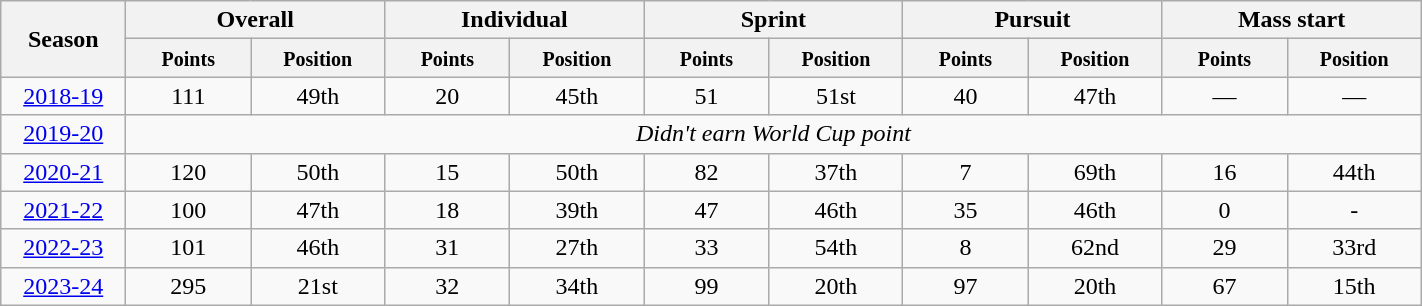<table class="wikitable" style="text-align:center;" width="75%">
<tr class="hintergrundfarbe5">
<th rowspan="2" style="width:4%;">Season</th>
<th colspan="2">Overall</th>
<th colspan="2">Individual</th>
<th colspan="2">Sprint</th>
<th colspan="2">Pursuit</th>
<th colspan="2">Mass start</th>
</tr>
<tr class="hintergrundfarbe5">
<th style="width:5%;"><small>Points</small></th>
<th style="width:5%;"><small>Position</small></th>
<th style="width:5%;"><small>Points</small></th>
<th style="width:5%;"><small>Position</small></th>
<th style="width:5%;"><small>Points</small></th>
<th style="width:5%;"><small>Position</small></th>
<th style="width:5%;"><small>Points</small></th>
<th style="width:5%;"><small>Position</small></th>
<th style="width:5%;"><small>Points</small></th>
<th style="width:5%;"><small>Position</small></th>
</tr>
<tr>
<td><a href='#'>2018-19</a></td>
<td>111</td>
<td>49th</td>
<td>20</td>
<td>45th</td>
<td>51</td>
<td>51st</td>
<td>40</td>
<td>47th</td>
<td>—</td>
<td>—</td>
</tr>
<tr>
<td><a href='#'>2019-20</a></td>
<td colspan=10 align=center><em>Didn't earn World Cup point</em></td>
</tr>
<tr>
<td><a href='#'>2020-21</a></td>
<td>120</td>
<td>50th</td>
<td>15</td>
<td>50th</td>
<td>82</td>
<td>37th</td>
<td>7</td>
<td>69th</td>
<td>16</td>
<td>44th</td>
</tr>
<tr>
<td><a href='#'>2021-22</a></td>
<td>100</td>
<td>47th</td>
<td>18</td>
<td>39th</td>
<td>47</td>
<td>46th</td>
<td>35</td>
<td>46th</td>
<td>0</td>
<td>-</td>
</tr>
<tr>
<td><a href='#'>2022-23</a></td>
<td>101</td>
<td>46th</td>
<td>31</td>
<td>27th</td>
<td>33</td>
<td>54th</td>
<td>8</td>
<td>62nd</td>
<td>29</td>
<td>33rd</td>
</tr>
<tr>
<td><a href='#'>2023-24</a></td>
<td>295</td>
<td>21st</td>
<td>32</td>
<td>34th</td>
<td>99</td>
<td>20th</td>
<td>97</td>
<td>20th</td>
<td>67</td>
<td>15th</td>
</tr>
</table>
